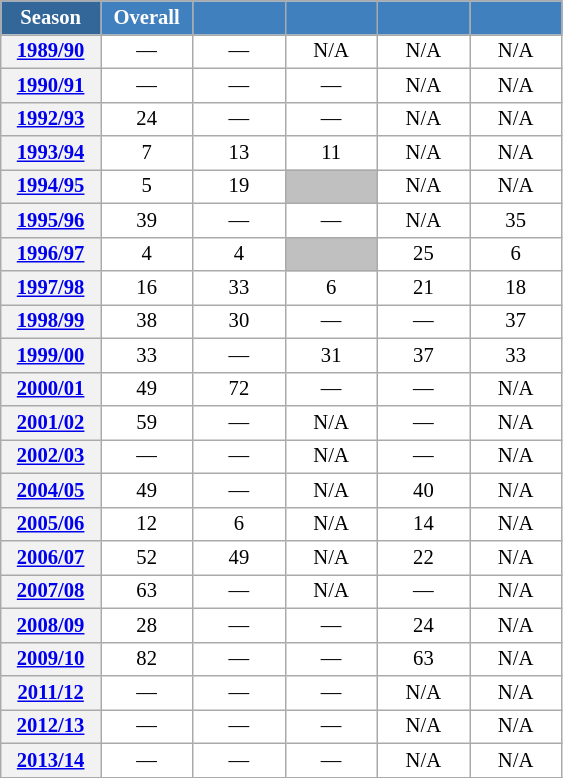<table class="wikitable" style="font-size:86%; text-align:center; border:grey solid 1px; border-collapse:collapse; background:#ffffff;">
<tr>
<th style="background-color:#369; color:white; width:60px;"> Season </th>
<th style="background-color:#4180be; color:white; width:55px;">Overall</th>
<th style="background-color:#4180be; color:white; width:55px;"></th>
<th style="background-color:#4180be; color:white; width:55px;"></th>
<th style="background-color:#4180be; color:white; width:55px;"></th>
<th style="background-color:#4180be; color:white; width:55px;"></th>
</tr>
<tr>
<th scope=row align=center><a href='#'>1989/90</a></th>
<td align=center>—</td>
<td align=center>—</td>
<td align=center>N/A</td>
<td align=center>N/A</td>
<td align=center>N/A</td>
</tr>
<tr>
<th scope=row align=center><a href='#'>1990/91</a></th>
<td align=center>—</td>
<td align=center>—</td>
<td align=center>—</td>
<td align=center>N/A</td>
<td align=center>N/A</td>
</tr>
<tr>
<th scope=row align=center><a href='#'>1992/93</a></th>
<td align=center>24</td>
<td align=center>—</td>
<td align=center>—</td>
<td align=center>N/A</td>
<td align=center>N/A</td>
</tr>
<tr>
<th scope=row align=center><a href='#'>1993/94</a></th>
<td align=center>7</td>
<td align=center>13</td>
<td align=center>11</td>
<td align=center>N/A</td>
<td align=center>N/A</td>
</tr>
<tr>
<th scope=row align=center><a href='#'>1994/95</a></th>
<td align=center>5</td>
<td align=center>19</td>
<td align=center bgcolor=silver></td>
<td align=center>N/A</td>
<td align=center>N/A</td>
</tr>
<tr>
<th scope=row align=center><a href='#'>1995/96</a></th>
<td align=center>39</td>
<td align=center>—</td>
<td align=center>—</td>
<td align=center>N/A</td>
<td align=center>35</td>
</tr>
<tr>
<th scope=row align=center><a href='#'>1996/97</a></th>
<td align=center>4</td>
<td align=center>4</td>
<td align=center bgcolor=silver></td>
<td align=center>25</td>
<td align=center>6</td>
</tr>
<tr>
<th scope=row align=center><a href='#'>1997/98</a></th>
<td align=center>16</td>
<td align=center>33</td>
<td align=center>6</td>
<td align=center>21</td>
<td align=center>18</td>
</tr>
<tr>
<th scope=row align=center><a href='#'>1998/99</a></th>
<td align=center>38</td>
<td align=center>30</td>
<td align=center>—</td>
<td align=center>—</td>
<td align=center>37</td>
</tr>
<tr>
<th scope=row align=center><a href='#'>1999/00</a></th>
<td align=center>33</td>
<td align=center>—</td>
<td align=center>31</td>
<td align=center>37</td>
<td align=center>33</td>
</tr>
<tr>
<th scope=row align=center><a href='#'>2000/01</a></th>
<td align=center>49</td>
<td align=center>72</td>
<td align=center>—</td>
<td align=center>—</td>
<td align=center>N/A</td>
</tr>
<tr>
<th scope=row align=center><a href='#'>2001/02</a></th>
<td align=center>59</td>
<td align=center>—</td>
<td align=center>N/A</td>
<td align=center>—</td>
<td align=center>N/A</td>
</tr>
<tr>
<th scope=row align=center><a href='#'>2002/03</a></th>
<td align=center>—</td>
<td align=center>—</td>
<td align=center>N/A</td>
<td align=center>—</td>
<td align=center>N/A</td>
</tr>
<tr>
<th scope=row align=center><a href='#'>2004/05</a></th>
<td align=center>49</td>
<td align=center>—</td>
<td align=center>N/A</td>
<td align=center>40</td>
<td align=center>N/A</td>
</tr>
<tr>
<th scope=row align=center><a href='#'>2005/06</a></th>
<td align=center>12</td>
<td align=center>6</td>
<td align=center>N/A</td>
<td align=center>14</td>
<td align=center>N/A</td>
</tr>
<tr>
<th scope=row align=center><a href='#'>2006/07</a></th>
<td align=center>52</td>
<td align=center>49</td>
<td align=center>N/A</td>
<td align=center>22</td>
<td align=center>N/A</td>
</tr>
<tr>
<th scope=row align=center><a href='#'>2007/08</a></th>
<td align=center>63</td>
<td align=center>—</td>
<td align=center>N/A</td>
<td align=center>—</td>
<td align=center>N/A</td>
</tr>
<tr>
<th scope=row align=center><a href='#'>2008/09</a></th>
<td align=center>28</td>
<td align=center>—</td>
<td align=center>—</td>
<td align=center>24</td>
<td align=center>N/A</td>
</tr>
<tr>
<th scope=row align=center><a href='#'>2009/10</a></th>
<td align=center>82</td>
<td align=center>—</td>
<td align=center>—</td>
<td align=center>63</td>
<td align=center>N/A</td>
</tr>
<tr>
<th scope=row align=center><a href='#'>2011/12</a></th>
<td align=center>—</td>
<td align=center>—</td>
<td align=center>—</td>
<td align=center>N/A</td>
<td align=center>N/A</td>
</tr>
<tr>
<th scope=row align=center><a href='#'>2012/13</a></th>
<td align=center>—</td>
<td align=center>—</td>
<td align=center>—</td>
<td align=center>N/A</td>
<td align=center>N/A</td>
</tr>
<tr>
<th scope=row align=center><a href='#'>2013/14</a></th>
<td align=center>—</td>
<td align=center>—</td>
<td align=center>—</td>
<td align=center>N/A</td>
<td align=center>N/A</td>
</tr>
</table>
